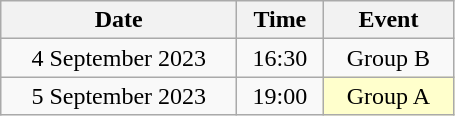<table class = "wikitable" style="text-align:center;">
<tr>
<th width=150>Date</th>
<th width=50>Time</th>
<th width=80>Event</th>
</tr>
<tr>
<td>4 September 2023</td>
<td>16:30</td>
<td>Group B</td>
</tr>
<tr>
<td>5 September 2023</td>
<td>19:00</td>
<td bgcolor=ffffcc>Group A</td>
</tr>
</table>
